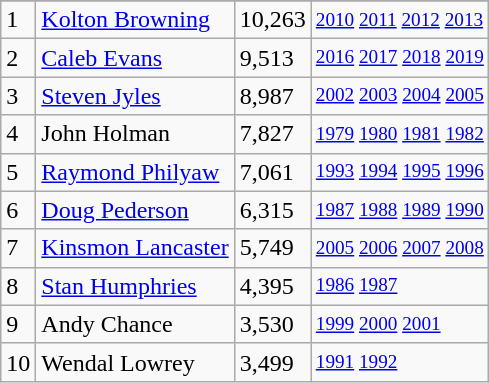<table class="wikitable">
<tr>
</tr>
<tr>
<td>1</td>
<td><a href='#'>Kolton Browning</a></td>
<td>10,263</td>
<td style="font-size:80%;"><a href='#'>2010</a> <a href='#'>2011</a> <a href='#'>2012</a> <a href='#'>2013</a></td>
</tr>
<tr>
<td>2</td>
<td><a href='#'>Caleb Evans</a></td>
<td>9,513</td>
<td style="font-size:80%;"><a href='#'>2016</a> <a href='#'>2017</a> <a href='#'>2018</a> <a href='#'>2019</a></td>
</tr>
<tr>
<td>3</td>
<td><a href='#'>Steven Jyles</a></td>
<td>8,987</td>
<td style="font-size:80%;"><a href='#'>2002</a> <a href='#'>2003</a> <a href='#'>2004</a> <a href='#'>2005</a></td>
</tr>
<tr>
<td>4</td>
<td>John Holman</td>
<td>7,827</td>
<td style="font-size:80%;"><a href='#'>1979</a> <a href='#'>1980</a> <a href='#'>1981</a> <a href='#'>1982</a></td>
</tr>
<tr>
<td>5</td>
<td><a href='#'>Raymond Philyaw</a></td>
<td>7,061</td>
<td style="font-size:80%;"><a href='#'>1993</a> <a href='#'>1994</a> <a href='#'>1995</a> <a href='#'>1996</a></td>
</tr>
<tr>
<td>6</td>
<td><a href='#'>Doug Pederson</a></td>
<td>6,315</td>
<td style="font-size:80%;"><a href='#'>1987</a> <a href='#'>1988</a> <a href='#'>1989</a> <a href='#'>1990</a></td>
</tr>
<tr>
<td>7</td>
<td><a href='#'>Kinsmon Lancaster</a></td>
<td>5,749</td>
<td style="font-size:80%;"><a href='#'>2005</a> <a href='#'>2006</a> <a href='#'>2007</a> <a href='#'>2008</a></td>
</tr>
<tr>
<td>8</td>
<td><a href='#'>Stan Humphries</a></td>
<td>4,395</td>
<td style="font-size:80%;"><a href='#'>1986</a> <a href='#'>1987</a></td>
</tr>
<tr>
<td>9</td>
<td>Andy Chance</td>
<td>3,530</td>
<td style="font-size:80%;"><a href='#'>1999</a> <a href='#'>2000</a> <a href='#'>2001</a></td>
</tr>
<tr>
<td>10</td>
<td>Wendal Lowrey</td>
<td>3,499</td>
<td style="font-size:80%;"><a href='#'>1991</a> <a href='#'>1992</a></td>
</tr>
</table>
